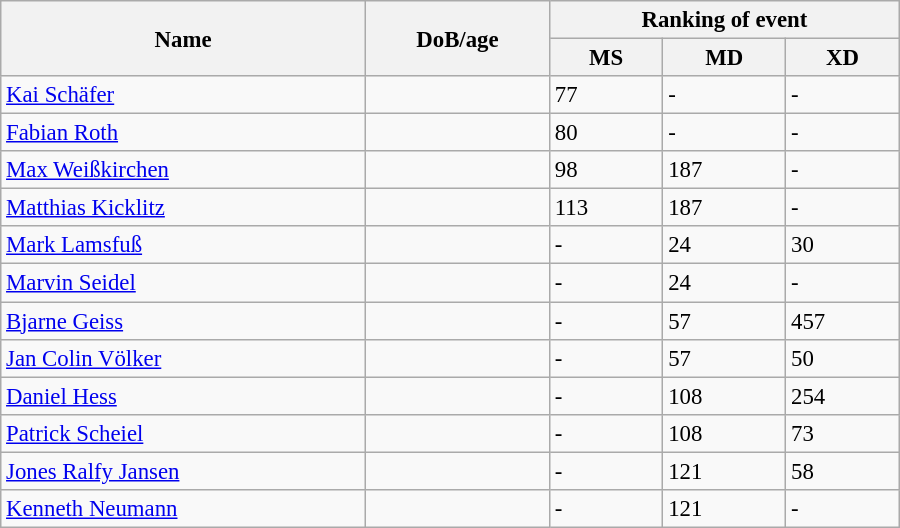<table class="wikitable" style="width:600px; font-size:95%;">
<tr>
<th rowspan="2" align="left">Name</th>
<th rowspan="2" align="left">DoB/age</th>
<th colspan="3" align="center">Ranking of event</th>
</tr>
<tr>
<th align="center">MS</th>
<th>MD</th>
<th align="center">XD</th>
</tr>
<tr>
<td><a href='#'>Kai Schäfer</a></td>
<td></td>
<td>77</td>
<td>-</td>
<td>-</td>
</tr>
<tr>
<td><a href='#'>Fabian Roth</a></td>
<td></td>
<td>80</td>
<td>-</td>
<td>-</td>
</tr>
<tr>
<td><a href='#'>Max Weißkirchen</a></td>
<td></td>
<td>98</td>
<td>187</td>
<td>-</td>
</tr>
<tr>
<td><a href='#'>Matthias Kicklitz</a></td>
<td></td>
<td>113</td>
<td>187</td>
<td>-</td>
</tr>
<tr>
<td><a href='#'>Mark Lamsfuß</a></td>
<td></td>
<td>-</td>
<td>24</td>
<td>30</td>
</tr>
<tr>
<td><a href='#'>Marvin Seidel</a></td>
<td></td>
<td>-</td>
<td>24</td>
<td>-</td>
</tr>
<tr>
<td><a href='#'>Bjarne Geiss</a></td>
<td></td>
<td>-</td>
<td>57</td>
<td>457</td>
</tr>
<tr>
<td><a href='#'>Jan Colin Völker</a></td>
<td></td>
<td>-</td>
<td>57</td>
<td>50</td>
</tr>
<tr>
<td><a href='#'>Daniel Hess</a></td>
<td></td>
<td>-</td>
<td>108</td>
<td>254</td>
</tr>
<tr>
<td><a href='#'>Patrick Scheiel</a></td>
<td></td>
<td>-</td>
<td>108</td>
<td>73</td>
</tr>
<tr>
<td><a href='#'>Jones Ralfy Jansen</a></td>
<td></td>
<td>-</td>
<td>121</td>
<td>58</td>
</tr>
<tr>
<td><a href='#'>Kenneth Neumann</a></td>
<td></td>
<td>-</td>
<td>121</td>
<td>-</td>
</tr>
</table>
